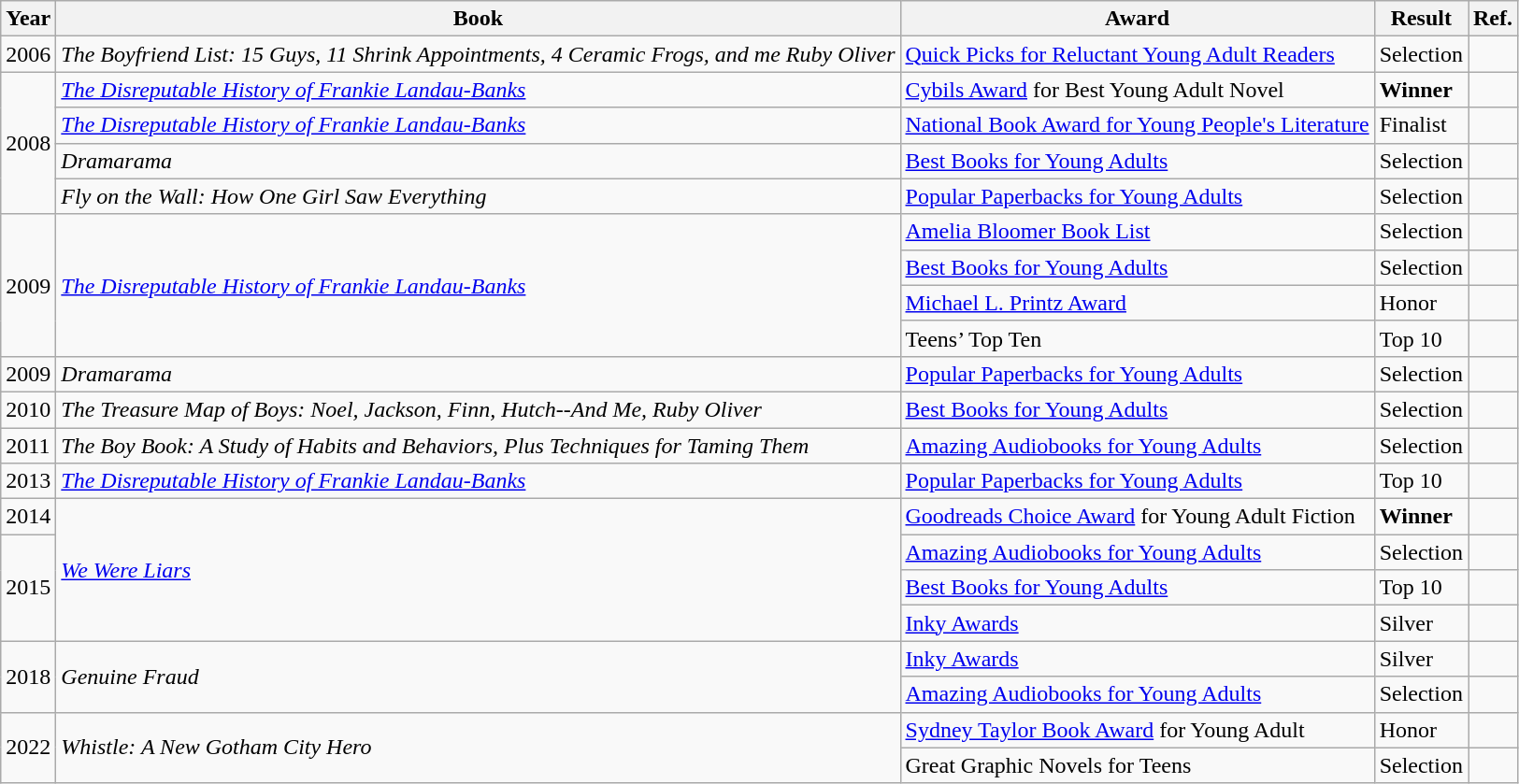<table class="wikitable sortable mw-collapsible">
<tr>
<th>Year</th>
<th>Book</th>
<th>Award</th>
<th>Result</th>
<th>Ref.</th>
</tr>
<tr>
<td>2006</td>
<td><em>The Boyfriend List: 15 Guys, 11 Shrink Appointments, 4 Ceramic Frogs, and me Ruby Oliver</em></td>
<td><a href='#'>Quick Picks for Reluctant Young Adult Readers</a></td>
<td>Selection</td>
<td></td>
</tr>
<tr>
<td rowspan="4">2008</td>
<td><em><a href='#'>The Disreputable History of Frankie Landau-Banks</a></em></td>
<td><a href='#'>Cybils Award</a> for Best Young Adult Novel</td>
<td><strong>Winner</strong></td>
<td></td>
</tr>
<tr>
<td><em><a href='#'>The Disreputable History of Frankie Landau-Banks</a></em></td>
<td><a href='#'>National Book Award for Young People's Literature</a></td>
<td>Finalist</td>
<td></td>
</tr>
<tr>
<td><em>Dramarama</em></td>
<td><a href='#'>Best Books for Young Adults</a></td>
<td>Selection</td>
<td></td>
</tr>
<tr>
<td><em>Fly on the Wall: How One Girl Saw Everything</em></td>
<td><a href='#'>Popular Paperbacks for Young Adults</a></td>
<td>Selection</td>
<td></td>
</tr>
<tr>
<td rowspan="4">2009</td>
<td rowspan="4"><em><a href='#'>The Disreputable History of Frankie Landau-Banks</a></em></td>
<td><a href='#'>Amelia Bloomer Book List</a></td>
<td>Selection</td>
<td></td>
</tr>
<tr>
<td><a href='#'>Best Books for Young Adults</a></td>
<td>Selection</td>
<td></td>
</tr>
<tr>
<td><a href='#'>Michael L. Printz Award</a></td>
<td>Honor</td>
<td></td>
</tr>
<tr>
<td>Teens’ Top Ten</td>
<td>Top 10</td>
<td></td>
</tr>
<tr>
<td>2009</td>
<td><em>Dramarama</em></td>
<td><a href='#'>Popular Paperbacks for Young Adults</a></td>
<td>Selection</td>
<td></td>
</tr>
<tr>
<td>2010</td>
<td><em>The Treasure Map of Boys:</em> <em>Noel, Jackson, Finn, Hutch--And Me, Ruby Oliver</em></td>
<td><a href='#'>Best Books for Young Adults</a></td>
<td>Selection</td>
<td></td>
</tr>
<tr>
<td>2011</td>
<td><em>The Boy Book: A Study of Habits and Behaviors, Plus Techniques for Taming Them</em></td>
<td><a href='#'>Amazing Audiobooks for Young Adults</a></td>
<td>Selection</td>
<td></td>
</tr>
<tr>
<td>2013</td>
<td><em><a href='#'>The Disreputable History of Frankie Landau-Banks</a></em></td>
<td><a href='#'>Popular Paperbacks for Young Adults</a></td>
<td>Top 10</td>
<td></td>
</tr>
<tr>
<td>2014</td>
<td rowspan="4"><em><a href='#'>We Were Liars</a></em></td>
<td><a href='#'>Goodreads Choice Award</a> for Young Adult Fiction</td>
<td><strong>Winner</strong></td>
<td></td>
</tr>
<tr>
<td rowspan="3">2015</td>
<td><a href='#'>Amazing Audiobooks for Young Adults</a></td>
<td>Selection</td>
<td></td>
</tr>
<tr>
<td><a href='#'>Best Books for Young Adults</a></td>
<td>Top 10</td>
<td></td>
</tr>
<tr>
<td><a href='#'>Inky Awards</a></td>
<td>Silver</td>
<td></td>
</tr>
<tr>
<td rowspan="2">2018</td>
<td rowspan="2"><em>Genuine Fraud</em></td>
<td><a href='#'>Inky Awards</a></td>
<td>Silver</td>
<td></td>
</tr>
<tr>
<td><a href='#'>Amazing Audiobooks for Young Adults</a></td>
<td>Selection</td>
<td></td>
</tr>
<tr>
<td rowspan="2">2022</td>
<td rowspan="2"><em>Whistle: A New Gotham City Hero</em></td>
<td><a href='#'>Sydney Taylor Book Award</a> for Young Adult</td>
<td>Honor</td>
<td></td>
</tr>
<tr>
<td>Great Graphic Novels for Teens</td>
<td>Selection</td>
<td></td>
</tr>
</table>
